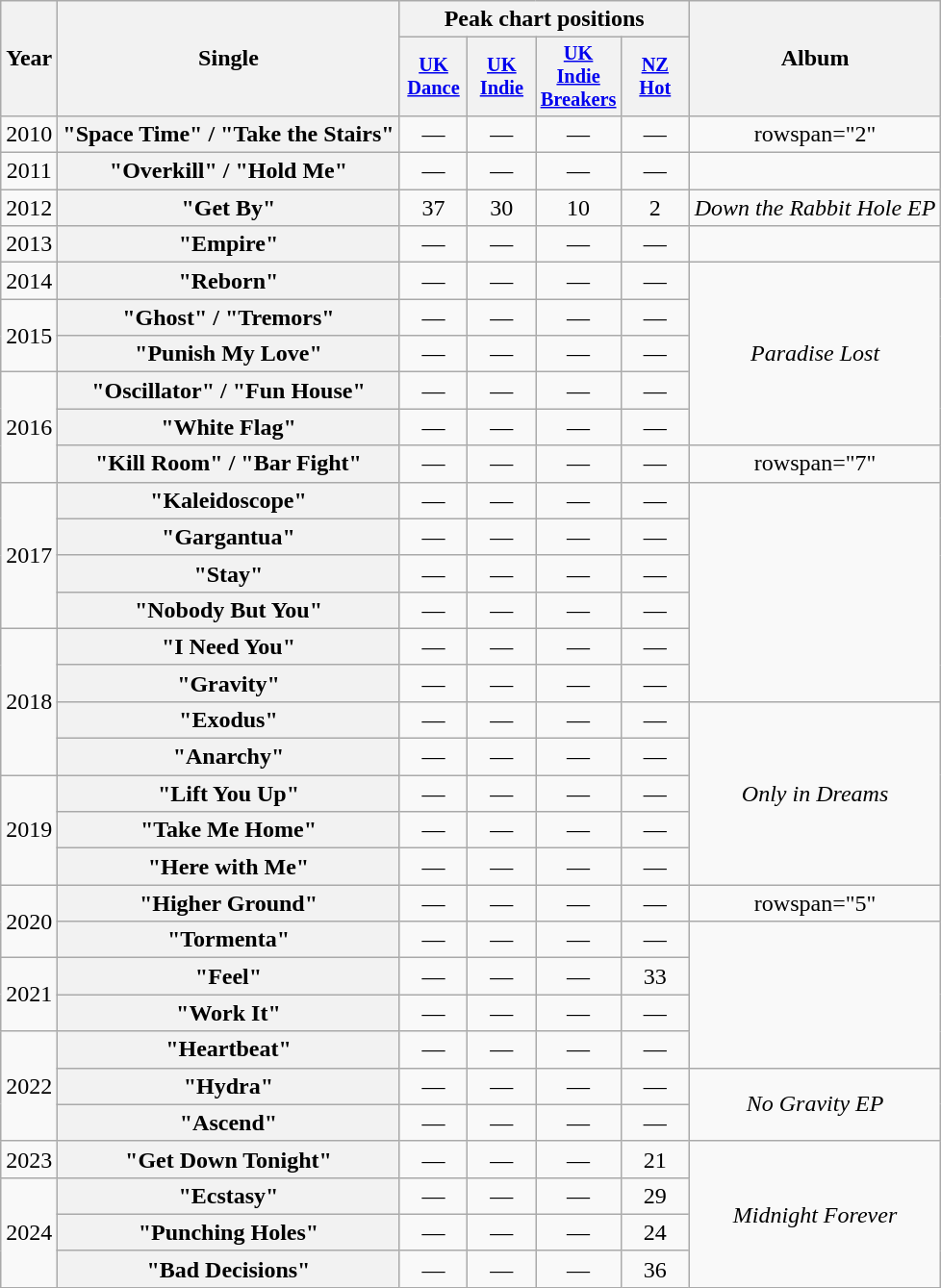<table class="wikitable plainrowheaders" style="text-align:center;">
<tr>
<th scope="col" rowspan="2">Year</th>
<th scope="col" rowspan="2">Single</th>
<th scope="col" colspan="4">Peak chart positions</th>
<th scope="col" rowspan="2">Album</th>
</tr>
<tr>
<th scope="col" style="width:3em;font-size:85%;"><a href='#'>UK<br>Dance</a><br></th>
<th scope="col" style="width:3em;font-size:85%;"><a href='#'>UK<br>Indie</a><br></th>
<th scope="col" style="width:3em;font-size:85%;"><a href='#'>UK<br>Indie<br>Breakers</a><br></th>
<th scope="col" style="width:3em;font-size:85%;"><a href='#'>NZ<br>Hot</a><br></th>
</tr>
<tr>
<td>2010</td>
<th scope="row">"Space Time" / "Take the Stairs"</th>
<td>—</td>
<td>—</td>
<td>—</td>
<td>—</td>
<td>rowspan="2" </td>
</tr>
<tr>
<td>2011</td>
<th scope="row">"Overkill" / "Hold Me"</th>
<td>—</td>
<td>—</td>
<td>—</td>
<td>—</td>
</tr>
<tr>
<td>2012</td>
<th scope="row">"Get By"</th>
<td>37</td>
<td>30</td>
<td>10</td>
<td>2</td>
<td><em>Down the Rabbit Hole EP</em></td>
</tr>
<tr>
<td>2013</td>
<th scope="row">"Empire"</th>
<td>—</td>
<td>—</td>
<td>—</td>
<td>—</td>
<td></td>
</tr>
<tr>
<td>2014</td>
<th scope="row">"Reborn"</th>
<td>—</td>
<td>—</td>
<td>—</td>
<td>—</td>
<td rowspan="5"><em>Paradise Lost</em></td>
</tr>
<tr>
<td rowspan="2">2015</td>
<th scope="row">"Ghost" / "Tremors"</th>
<td>—</td>
<td>—</td>
<td>—</td>
<td>—</td>
</tr>
<tr>
<th scope="row">"Punish My Love"</th>
<td>—</td>
<td>—</td>
<td>—</td>
<td>—</td>
</tr>
<tr>
<td rowspan="3">2016</td>
<th scope="row">"Oscillator" / "Fun House"</th>
<td>—</td>
<td>—</td>
<td>—</td>
<td>—</td>
</tr>
<tr>
<th scope="row">"White Flag"</th>
<td>—</td>
<td>—</td>
<td>—</td>
<td>—</td>
</tr>
<tr>
<th scope="row">"Kill Room" / "Bar Fight"</th>
<td>—</td>
<td>—</td>
<td>—</td>
<td>—</td>
<td>rowspan="7" </td>
</tr>
<tr>
<td rowspan="4">2017</td>
<th scope="row">"Kaleidoscope"</th>
<td>—</td>
<td>—</td>
<td>—</td>
<td>—</td>
</tr>
<tr>
<th scope="row">"Gargantua"</th>
<td>—</td>
<td>—</td>
<td>—</td>
<td>—</td>
</tr>
<tr>
<th scope="row">"Stay"<br></th>
<td>—</td>
<td>—</td>
<td>—</td>
<td>—</td>
</tr>
<tr>
<th scope="row">"Nobody But You"<br></th>
<td>—</td>
<td>—</td>
<td>—</td>
<td>—</td>
</tr>
<tr>
<td rowspan="4">2018</td>
<th scope="row">"I Need You"</th>
<td>—</td>
<td>—</td>
<td>—</td>
<td>—</td>
</tr>
<tr>
<th scope="row">"Gravity"</th>
<td>—</td>
<td>—</td>
<td>—</td>
<td>—</td>
</tr>
<tr>
<th scope="row">"Exodus"</th>
<td>—</td>
<td>—</td>
<td>—</td>
<td>—</td>
<td rowspan="5"><em>Only in Dreams</em></td>
</tr>
<tr>
<th scope="row">"Anarchy"<br></th>
<td>—</td>
<td>—</td>
<td>—</td>
<td>—</td>
</tr>
<tr>
<td rowspan="3">2019</td>
<th scope="row">"Lift You Up"<br></th>
<td>—</td>
<td>—</td>
<td>—</td>
<td>—</td>
</tr>
<tr>
<th scope="row">"Take Me Home"<br></th>
<td>—</td>
<td>—</td>
<td>—</td>
<td>—</td>
</tr>
<tr>
<th scope="row">"Here with Me"<br></th>
<td>—</td>
<td>—</td>
<td>—</td>
<td>—</td>
</tr>
<tr>
<td rowspan="2">2020</td>
<th scope="row">"Higher Ground"<br></th>
<td>—</td>
<td>—</td>
<td>—</td>
<td>—</td>
<td>rowspan="5" </td>
</tr>
<tr>
<th scope="row">"Tormenta"<br></th>
<td>—</td>
<td>—</td>
<td>—</td>
<td>—</td>
</tr>
<tr>
<td rowspan="2">2021</td>
<th scope="row">"Feel"<br></th>
<td>—</td>
<td>—</td>
<td>—</td>
<td>33</td>
</tr>
<tr>
<th scope="row">"Work It"</th>
<td>—</td>
<td>—</td>
<td>—</td>
<td>—</td>
</tr>
<tr>
<td rowspan="3">2022</td>
<th scope="row">"Heartbeat"<br></th>
<td>—</td>
<td>—</td>
<td>—</td>
<td>—</td>
</tr>
<tr>
<th scope="row">"Hydra"</th>
<td>—</td>
<td>—</td>
<td>—</td>
<td>—</td>
<td rowspan="2"><em>No Gravity EP</em></td>
</tr>
<tr>
<th scope="row">"Ascend"</th>
<td>—</td>
<td>—</td>
<td>—</td>
<td>—</td>
</tr>
<tr>
<td>2023</td>
<th scope="row">"Get Down Tonight"<br></th>
<td>—</td>
<td>—</td>
<td>—</td>
<td>21</td>
<td rowspan="4"><em>Midnight Forever</em></td>
</tr>
<tr>
<td rowspan="3">2024</td>
<th scope="row">"Ecstasy"</th>
<td>—</td>
<td>—</td>
<td>—</td>
<td>29</td>
</tr>
<tr>
<th scope="row">"Punching Holes"</th>
<td>—</td>
<td>—</td>
<td>—</td>
<td>24</td>
</tr>
<tr>
<th scope="row">"Bad Decisions"<br></th>
<td>—</td>
<td>—</td>
<td>—</td>
<td>36</td>
</tr>
</table>
